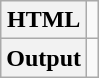<table class="wikitable">
<tr>
<th>HTML</th>
<td style="vertical-align: top;"></td>
</tr>
<tr>
<th>Output</th>
<td style="vertical-align: top;"></td>
</tr>
</table>
